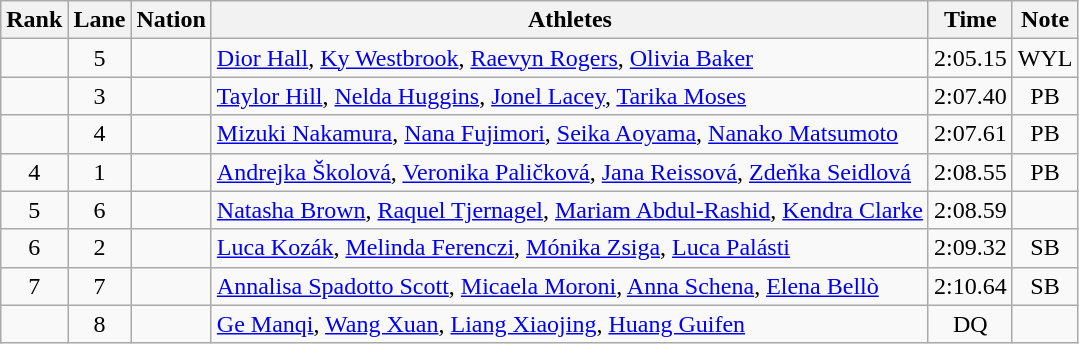<table class="wikitable sortable" style="text-align:center">
<tr>
<th>Rank</th>
<th>Lane</th>
<th>Nation</th>
<th>Athletes</th>
<th>Time</th>
<th>Note</th>
</tr>
<tr>
<td></td>
<td>5</td>
<td align=left></td>
<td align=left><a href='#'>Dior Hall</a>, <a href='#'>Ky Westbrook</a>, <a href='#'>Raevyn Rogers</a>, <a href='#'>Olivia Baker</a></td>
<td>2:05.15</td>
<td>WYL</td>
</tr>
<tr>
<td></td>
<td>3</td>
<td align=left></td>
<td align=left><a href='#'>Taylor Hill</a>, <a href='#'>Nelda Huggins</a>, <a href='#'>Jonel Lacey</a>, <a href='#'>Tarika Moses</a></td>
<td>2:07.40</td>
<td>PB</td>
</tr>
<tr>
<td></td>
<td>4</td>
<td align=left></td>
<td align=left><a href='#'>Mizuki Nakamura</a>, <a href='#'>Nana Fujimori</a>, <a href='#'>Seika Aoyama</a>, <a href='#'>Nanako Matsumoto</a></td>
<td>2:07.61</td>
<td>PB</td>
</tr>
<tr>
<td>4</td>
<td>1</td>
<td align=left></td>
<td align=left><a href='#'>Andrejka Školová</a>, <a href='#'>Veronika Paličková</a>, <a href='#'>Jana Reissová</a>, <a href='#'>Zdeňka Seidlová</a></td>
<td>2:08.55</td>
<td>PB</td>
</tr>
<tr>
<td>5</td>
<td>6</td>
<td align=left></td>
<td align=left><a href='#'>Natasha Brown</a>, <a href='#'>Raquel Tjernagel</a>, <a href='#'>Mariam Abdul-Rashid</a>, <a href='#'>Kendra Clarke</a></td>
<td>2:08.59</td>
<td></td>
</tr>
<tr>
<td>6</td>
<td>2</td>
<td align=left></td>
<td align=left><a href='#'>Luca Kozák</a>, <a href='#'>Melinda Ferenczi</a>, <a href='#'>Mónika Zsiga</a>, <a href='#'>Luca Palásti</a></td>
<td>2:09.32</td>
<td>SB</td>
</tr>
<tr>
<td>7</td>
<td>7</td>
<td align=left></td>
<td align=left><a href='#'>Annalisa Spadotto Scott</a>, <a href='#'>Micaela Moroni</a>, <a href='#'>Anna Schena</a>, <a href='#'>Elena Bellò</a></td>
<td>2:10.64</td>
<td>SB</td>
</tr>
<tr>
<td></td>
<td>8</td>
<td align=left></td>
<td align=left><a href='#'>Ge Manqi</a>, <a href='#'>Wang Xuan</a>, <a href='#'>Liang Xiaojing</a>, <a href='#'>Huang Guifen</a></td>
<td>DQ</td>
<td></td>
</tr>
</table>
